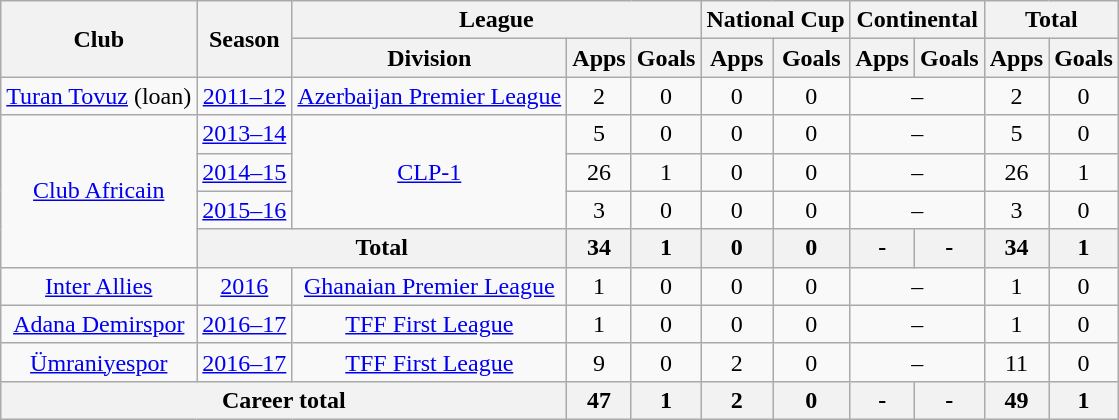<table class="wikitable" style="text-align: center;">
<tr>
<th rowspan="2">Club</th>
<th rowspan="2">Season</th>
<th colspan="3">League</th>
<th colspan="2">National Cup</th>
<th colspan="2">Continental</th>
<th colspan="2">Total</th>
</tr>
<tr>
<th>Division</th>
<th>Apps</th>
<th>Goals</th>
<th>Apps</th>
<th>Goals</th>
<th>Apps</th>
<th>Goals</th>
<th>Apps</th>
<th>Goals</th>
</tr>
<tr>
<td rowspan="1"><a href='#'>Turan Tovuz</a> (loan)</td>
<td><a href='#'>2011–12</a></td>
<td rowspan="1"><a href='#'>Azerbaijan Premier League</a></td>
<td>2</td>
<td>0</td>
<td>0</td>
<td>0</td>
<td colspan="2">–</td>
<td>2</td>
<td>0</td>
</tr>
<tr>
<td rowspan="4" valign="center"><a href='#'>Club Africain</a></td>
<td><a href='#'>2013–14</a></td>
<td rowspan="3" valign="center"><a href='#'>CLP-1</a></td>
<td>5</td>
<td>0</td>
<td>0</td>
<td>0</td>
<td colspan="2">–</td>
<td>5</td>
<td>0</td>
</tr>
<tr>
<td><a href='#'>2014–15</a></td>
<td>26</td>
<td>1</td>
<td>0</td>
<td>0</td>
<td colspan="2">–</td>
<td>26</td>
<td>1</td>
</tr>
<tr>
<td><a href='#'>2015–16</a></td>
<td>3</td>
<td>0</td>
<td>0</td>
<td>0</td>
<td colspan="2">–</td>
<td>3</td>
<td>0</td>
</tr>
<tr>
<th colspan="2">Total</th>
<th>34</th>
<th>1</th>
<th>0</th>
<th>0</th>
<th>-</th>
<th>-</th>
<th>34</th>
<th>1</th>
</tr>
<tr>
<td rowspan="1"><a href='#'>Inter Allies</a></td>
<td><a href='#'>2016</a></td>
<td rowspan="1"><a href='#'>Ghanaian Premier League</a></td>
<td>1</td>
<td>0</td>
<td>0</td>
<td>0</td>
<td colspan="2">–</td>
<td>1</td>
<td>0</td>
</tr>
<tr>
<td rowspan="1"><a href='#'>Adana Demirspor</a></td>
<td><a href='#'>2016–17</a></td>
<td rowspan="1"><a href='#'>TFF First League</a></td>
<td>1</td>
<td>0</td>
<td>0</td>
<td>0</td>
<td colspan="2">–</td>
<td>1</td>
<td>0</td>
</tr>
<tr>
<td rowspan="1"><a href='#'>Ümraniyespor</a></td>
<td><a href='#'>2016–17</a></td>
<td rowspan="1"><a href='#'>TFF First League</a></td>
<td>9</td>
<td>0</td>
<td>2</td>
<td>0</td>
<td colspan="2">–</td>
<td>11</td>
<td>0</td>
</tr>
<tr>
<th colspan="3">Career total</th>
<th>47</th>
<th>1</th>
<th>2</th>
<th>0</th>
<th>-</th>
<th>-</th>
<th>49</th>
<th>1</th>
</tr>
</table>
